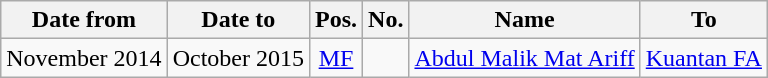<table class="wikitable sortable">
<tr>
<th>Date from</th>
<th>Date to</th>
<th>Pos.</th>
<th>No.</th>
<th>Name</th>
<th>To</th>
</tr>
<tr>
<td>November 2014</td>
<td>October 2015</td>
<td align="center"><a href='#'>MF</a></td>
<td></td>
<td align="left"> <a href='#'>Abdul Malik Mat Ariff</a></td>
<td align="left"> <a href='#'>Kuantan FA</a></td>
</tr>
</table>
